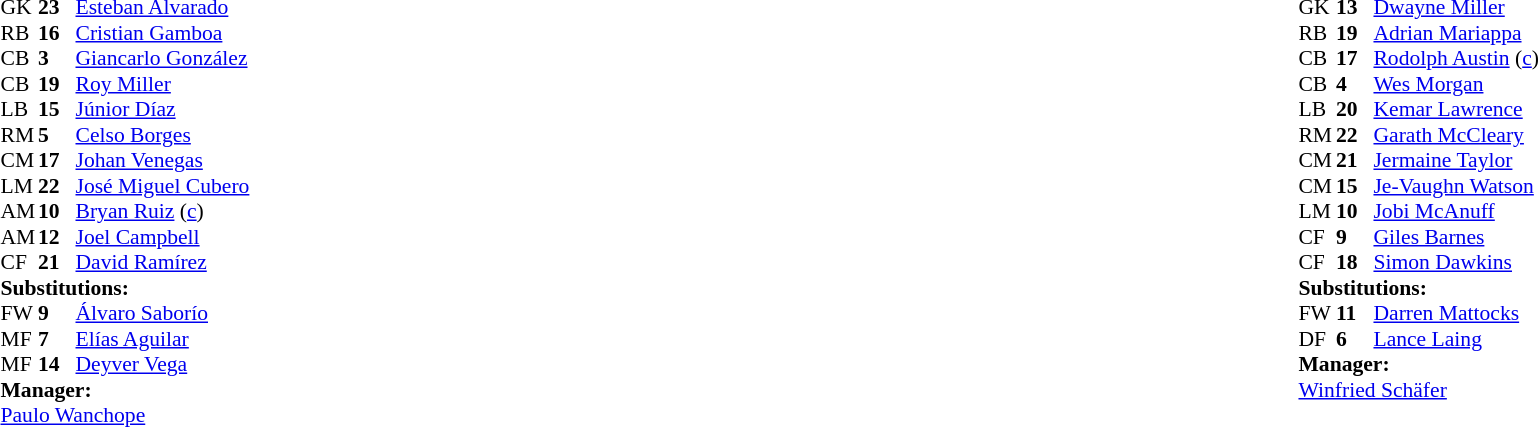<table width="100%">
<tr>
<td valign="top" width="50%"><br><table style="font-size: 90%" cellspacing="0" cellpadding="0">
<tr>
<th width="25"></th>
<th width="25"></th>
</tr>
<tr>
<td>GK</td>
<td><strong>23</strong></td>
<td><a href='#'>Esteban Alvarado</a></td>
</tr>
<tr>
<td>RB</td>
<td><strong>16</strong></td>
<td><a href='#'>Cristian Gamboa</a></td>
</tr>
<tr>
<td>CB</td>
<td><strong>3</strong></td>
<td><a href='#'>Giancarlo González</a></td>
</tr>
<tr>
<td>CB</td>
<td><strong>19</strong></td>
<td><a href='#'>Roy Miller</a></td>
</tr>
<tr>
<td>LB</td>
<td><strong>15</strong></td>
<td><a href='#'>Júnior Díaz</a></td>
</tr>
<tr>
<td>RM</td>
<td><strong>5</strong></td>
<td><a href='#'>Celso Borges</a></td>
</tr>
<tr>
<td>CM</td>
<td><strong>17</strong></td>
<td><a href='#'>Johan Venegas</a></td>
<td></td>
<td></td>
</tr>
<tr>
<td>LM</td>
<td><strong>22</strong></td>
<td><a href='#'>José Miguel Cubero</a></td>
</tr>
<tr>
<td>AM</td>
<td><strong>10</strong></td>
<td><a href='#'>Bryan Ruiz</a> (<a href='#'>c</a>)</td>
<td></td>
<td></td>
</tr>
<tr>
<td>AM</td>
<td><strong>12</strong></td>
<td><a href='#'>Joel Campbell</a></td>
</tr>
<tr>
<td>CF</td>
<td><strong>21</strong></td>
<td><a href='#'>David Ramírez</a></td>
<td></td>
<td></td>
</tr>
<tr>
<td colspan=3><strong>Substitutions:</strong></td>
</tr>
<tr>
<td>FW</td>
<td><strong>9</strong></td>
<td><a href='#'>Álvaro Saborío</a></td>
<td></td>
<td></td>
</tr>
<tr>
<td>MF</td>
<td><strong>7</strong></td>
<td><a href='#'>Elías Aguilar</a></td>
<td></td>
<td></td>
</tr>
<tr>
<td>MF</td>
<td><strong>14</strong></td>
<td><a href='#'>Deyver Vega</a></td>
<td></td>
<td></td>
</tr>
<tr>
<td colspan=3><strong>Manager:</strong></td>
</tr>
<tr>
<td colspan=3><a href='#'>Paulo Wanchope</a></td>
</tr>
</table>
</td>
<td valign="top"></td>
<td valign="top" width="50%"><br><table style="font-size: 90%" cellspacing="0" cellpadding="0" align="center">
<tr>
<th width=25></th>
<th width=25></th>
</tr>
<tr>
<td>GK</td>
<td><strong>13</strong></td>
<td><a href='#'>Dwayne Miller</a></td>
</tr>
<tr>
<td>RB</td>
<td><strong>19</strong></td>
<td><a href='#'>Adrian Mariappa</a></td>
</tr>
<tr>
<td>CB</td>
<td><strong>17</strong></td>
<td><a href='#'>Rodolph Austin</a> (<a href='#'>c</a>)</td>
</tr>
<tr>
<td>CB</td>
<td><strong>4</strong></td>
<td><a href='#'>Wes Morgan</a></td>
</tr>
<tr>
<td>LB</td>
<td><strong>20</strong></td>
<td><a href='#'>Kemar Lawrence</a></td>
</tr>
<tr>
<td>RM</td>
<td><strong>22</strong></td>
<td><a href='#'>Garath McCleary</a></td>
</tr>
<tr>
<td>CM</td>
<td><strong>21</strong></td>
<td><a href='#'>Jermaine Taylor</a></td>
</tr>
<tr>
<td>CM</td>
<td><strong>15</strong></td>
<td><a href='#'>Je-Vaughn Watson</a></td>
<td></td>
</tr>
<tr>
<td>LM</td>
<td><strong>10</strong></td>
<td><a href='#'>Jobi McAnuff</a></td>
<td></td>
<td></td>
</tr>
<tr>
<td>CF</td>
<td><strong>9</strong></td>
<td><a href='#'>Giles Barnes</a></td>
<td></td>
<td></td>
</tr>
<tr>
<td>CF</td>
<td><strong>18</strong></td>
<td><a href='#'>Simon Dawkins</a></td>
</tr>
<tr>
<td colspan=3><strong>Substitutions:</strong></td>
</tr>
<tr>
<td>FW</td>
<td><strong>11</strong></td>
<td><a href='#'>Darren Mattocks</a></td>
<td></td>
<td></td>
</tr>
<tr>
<td>DF</td>
<td><strong>6</strong></td>
<td><a href='#'>Lance Laing</a></td>
<td></td>
<td></td>
</tr>
<tr>
<td colspan=3><strong>Manager:</strong></td>
</tr>
<tr>
<td colspan=3> <a href='#'>Winfried Schäfer</a></td>
</tr>
</table>
</td>
</tr>
</table>
